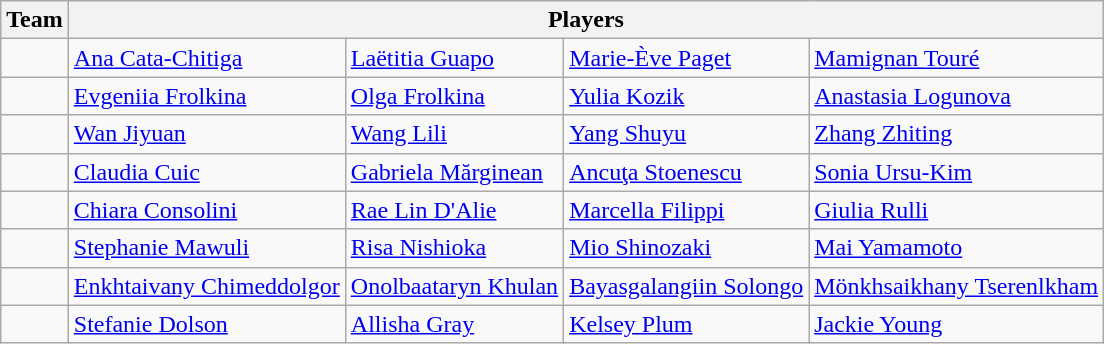<table class="wikitable sortable">
<tr>
<th>Team</th>
<th colspan=4>Players</th>
</tr>
<tr>
<td></td>
<td><a href='#'>Ana Cata-Chitiga</a></td>
<td><a href='#'>Laëtitia Guapo</a></td>
<td><a href='#'>Marie-Ève Paget</a></td>
<td><a href='#'>Mamignan Touré</a></td>
</tr>
<tr>
<td></td>
<td><a href='#'>Evgeniia Frolkina</a></td>
<td><a href='#'>Olga Frolkina</a></td>
<td><a href='#'>Yulia Kozik</a></td>
<td><a href='#'>Anastasia Logunova</a></td>
</tr>
<tr>
<td></td>
<td><a href='#'>Wan Jiyuan</a></td>
<td><a href='#'>Wang Lili</a></td>
<td><a href='#'>Yang Shuyu</a></td>
<td><a href='#'>Zhang Zhiting</a></td>
</tr>
<tr>
<td></td>
<td><a href='#'>Claudia Cuic</a></td>
<td><a href='#'>Gabriela Mărginean</a></td>
<td><a href='#'>Ancuţa Stoenescu</a></td>
<td><a href='#'>Sonia Ursu-Kim</a></td>
</tr>
<tr>
<td></td>
<td><a href='#'>Chiara Consolini</a></td>
<td><a href='#'>Rae Lin D'Alie</a></td>
<td><a href='#'>Marcella Filippi</a></td>
<td><a href='#'>Giulia Rulli</a></td>
</tr>
<tr>
<td></td>
<td><a href='#'>Stephanie Mawuli</a></td>
<td><a href='#'>Risa Nishioka</a></td>
<td><a href='#'>Mio Shinozaki</a></td>
<td><a href='#'>Mai Yamamoto</a></td>
</tr>
<tr>
<td></td>
<td><a href='#'>Enkhtaivany Chimeddolgor</a></td>
<td><a href='#'>Onolbaataryn Khulan</a></td>
<td><a href='#'>Bayasgalangiin Solongo</a></td>
<td><a href='#'>Mönkhsaikhany Tserenlkham</a></td>
</tr>
<tr>
<td></td>
<td><a href='#'>Stefanie Dolson</a></td>
<td><a href='#'>Allisha Gray</a></td>
<td><a href='#'>Kelsey Plum</a></td>
<td><a href='#'>Jackie Young</a></td>
</tr>
</table>
